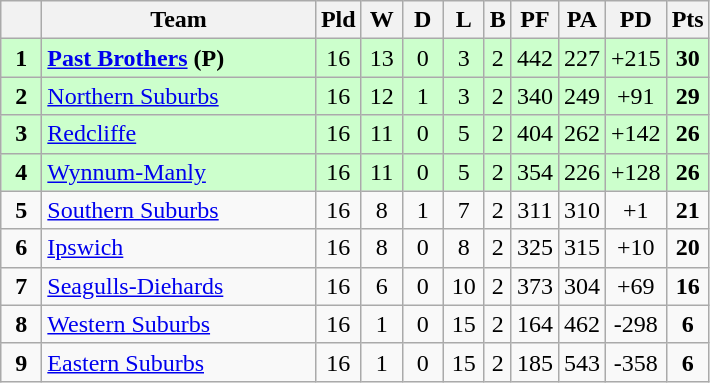<table class="wikitable" style="text-align:center;">
<tr>
<th style="width:20px;"></th>
<th width="175">Team</th>
<th style="width:20px;">Pld</th>
<th style="width:20px;">W</th>
<th style="width:20px;">D</th>
<th style="width:20px;">L</th>
<th>B</th>
<th style="width:20px;">PF</th>
<th style="width:20px;">PA</th>
<th style="width:20px;">PD</th>
<th style="width:20px;">Pts</th>
</tr>
<tr style="background:#cfc;">
<td><strong>1</strong></td>
<td style="text-align:left;"><strong> <a href='#'>Past Brothers</a> (P)</strong></td>
<td>16</td>
<td>13</td>
<td>0</td>
<td>3</td>
<td>2</td>
<td>442</td>
<td>227</td>
<td>+215</td>
<td><strong>30</strong></td>
</tr>
<tr style="background:#cfc;">
<td><strong>2</strong></td>
<td style="text-align:left;"> <a href='#'>Northern Suburbs</a></td>
<td>16</td>
<td>12</td>
<td>1</td>
<td>3</td>
<td>2</td>
<td>340</td>
<td>249</td>
<td>+91</td>
<td><strong>29</strong></td>
</tr>
<tr style="background:#cfc;">
<td><strong>3</strong></td>
<td style="text-align:left;"> <a href='#'>Redcliffe</a></td>
<td>16</td>
<td>11</td>
<td>0</td>
<td>5</td>
<td>2</td>
<td>404</td>
<td>262</td>
<td>+142</td>
<td><strong>26</strong></td>
</tr>
<tr style="background:#cfc;">
<td><strong>4</strong></td>
<td style="text-align:left;"> <a href='#'>Wynnum-Manly</a></td>
<td>16</td>
<td>11</td>
<td>0</td>
<td>5</td>
<td>2</td>
<td>354</td>
<td>226</td>
<td>+128</td>
<td><strong>26</strong></td>
</tr>
<tr>
<td><strong>5</strong></td>
<td style="text-align:left;"> <a href='#'>Southern Suburbs</a></td>
<td>16</td>
<td>8</td>
<td>1</td>
<td>7</td>
<td>2</td>
<td>311</td>
<td>310</td>
<td>+1</td>
<td><strong>21</strong></td>
</tr>
<tr>
<td><strong>6</strong></td>
<td style="text-align:left;"> <a href='#'>Ipswich</a></td>
<td>16</td>
<td>8</td>
<td>0</td>
<td>8</td>
<td>2</td>
<td>325</td>
<td>315</td>
<td>+10</td>
<td><strong>20</strong></td>
</tr>
<tr>
<td><strong>7</strong></td>
<td style="text-align:left;"> <a href='#'>Seagulls-Diehards</a></td>
<td>16</td>
<td>6</td>
<td>0</td>
<td>10</td>
<td>2</td>
<td>373</td>
<td>304</td>
<td>+69</td>
<td><strong>16</strong></td>
</tr>
<tr>
<td><strong>8</strong></td>
<td style="text-align:left;"> <a href='#'>Western Suburbs</a></td>
<td>16</td>
<td>1</td>
<td>0</td>
<td>15</td>
<td>2</td>
<td>164</td>
<td>462</td>
<td>-298</td>
<td><strong>6</strong></td>
</tr>
<tr>
<td><strong>9</strong></td>
<td style="text-align:left;"> <a href='#'>Eastern Suburbs</a></td>
<td>16</td>
<td>1</td>
<td>0</td>
<td>15</td>
<td>2</td>
<td>185</td>
<td>543</td>
<td>-358</td>
<td><strong>6</strong></td>
</tr>
</table>
